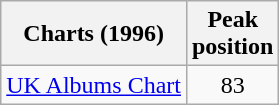<table class="wikitable">
<tr>
<th>Charts (1996)</th>
<th>Peak<br>position</th>
</tr>
<tr>
<td><a href='#'>UK Albums Chart</a></td>
<td align="center">83</td>
</tr>
</table>
